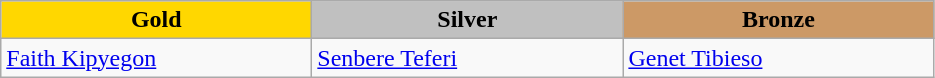<table class="wikitable" style="text-align:left">
<tr align="center">
<td width=200 bgcolor=gold><strong>Gold</strong></td>
<td width=200 bgcolor=silver><strong>Silver</strong></td>
<td width=200 bgcolor=CC9966><strong>Bronze</strong></td>
</tr>
<tr>
<td><a href='#'>Faith Kipyegon</a> <br></td>
<td><a href='#'>Senbere Teferi</a> <br></td>
<td><a href='#'>Genet Tibieso</a> <br></td>
</tr>
</table>
